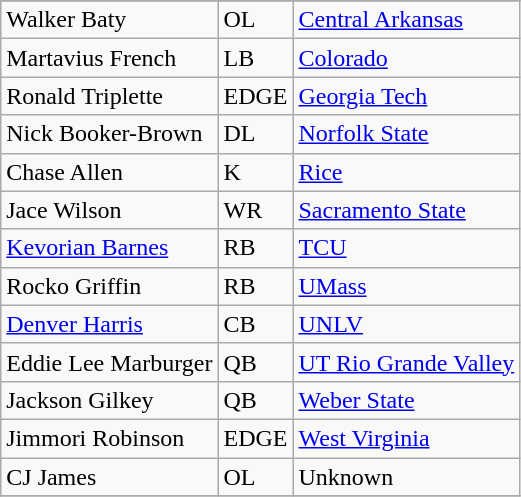<table class="wikitable sortable">
<tr>
</tr>
<tr>
<td>Walker Baty</td>
<td>OL</td>
<td><a href='#'>Central Arkansas</a></td>
</tr>
<tr>
<td>Martavius French</td>
<td>LB</td>
<td><a href='#'>Colorado</a></td>
</tr>
<tr>
<td>Ronald Triplette</td>
<td>EDGE</td>
<td><a href='#'>Georgia Tech</a></td>
</tr>
<tr>
<td>Nick Booker-Brown</td>
<td>DL</td>
<td><a href='#'>Norfolk State</a></td>
</tr>
<tr>
<td>Chase Allen</td>
<td>K</td>
<td><a href='#'>Rice</a></td>
</tr>
<tr>
<td>Jace Wilson</td>
<td>WR</td>
<td><a href='#'>Sacramento State</a></td>
</tr>
<tr>
<td><a href='#'>Kevorian Barnes</a></td>
<td>RB</td>
<td><a href='#'>TCU</a></td>
</tr>
<tr>
<td>Rocko Griffin</td>
<td>RB</td>
<td><a href='#'>UMass</a></td>
</tr>
<tr>
<td><a href='#'>Denver Harris</a></td>
<td>CB</td>
<td><a href='#'>UNLV</a></td>
</tr>
<tr>
<td>Eddie Lee Marburger</td>
<td>QB</td>
<td><a href='#'>UT Rio Grande Valley</a></td>
</tr>
<tr>
<td>Jackson Gilkey</td>
<td>QB</td>
<td><a href='#'>Weber State</a></td>
</tr>
<tr>
<td>Jimmori Robinson</td>
<td>EDGE</td>
<td><a href='#'>West Virginia</a></td>
</tr>
<tr>
<td>CJ James</td>
<td>OL</td>
<td>Unknown</td>
</tr>
<tr>
</tr>
</table>
